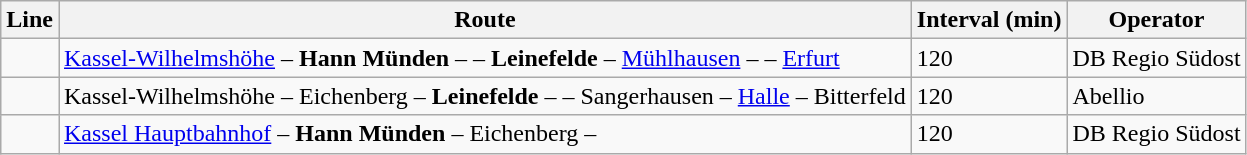<table class="wikitable">
<tr>
<th>Line</th>
<th>Route</th>
<th>Interval (min)</th>
<th>Operator</th>
</tr>
<tr>
<td align="center"></td>
<td><a href='#'>Kassel-Wilhelmshöhe</a> – <strong>Hann Münden</strong> –  – <strong>Leinefelde</strong> – <a href='#'>Mühlhausen</a> –  – <a href='#'>Erfurt</a></td>
<td>120</td>
<td>DB Regio Südost</td>
</tr>
<tr>
<td align="center"></td>
<td>Kassel-Wilhelmshöhe – Eichenberg – <strong>Leinefelde</strong> –  – Sangerhausen – <a href='#'>Halle</a> – Bitterfeld</td>
<td>120</td>
<td>Abellio</td>
</tr>
<tr>
<td align="center"></td>
<td><a href='#'>Kassel Hauptbahnhof</a> – <strong>Hann Münden</strong> – Eichenberg – </td>
<td>120</td>
<td>DB Regio Südost</td>
</tr>
</table>
